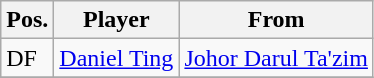<table class="wikitable">
<tr>
<th>Pos.</th>
<th>Player</th>
<th>From</th>
</tr>
<tr>
<td>DF</td>
<td> <a href='#'>Daniel Ting</a></td>
<td> <a href='#'>Johor Darul Ta'zim</a></td>
</tr>
<tr>
</tr>
</table>
